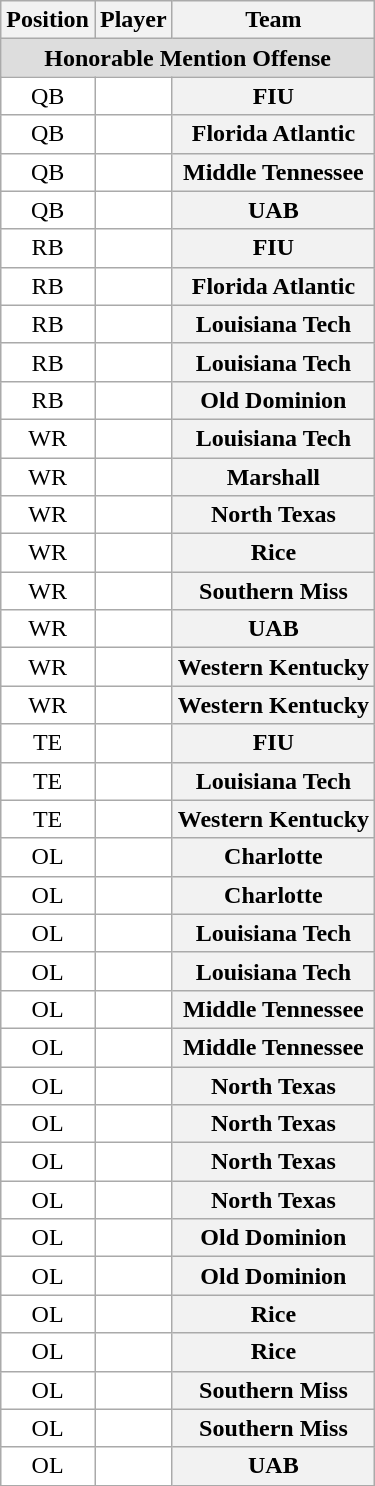<table class="wikitable sortable">
<tr>
<th>Position</th>
<th>Player</th>
<th>Team</th>
</tr>
<tr>
<td colspan="3" style="text-align:center; background:#ddd;"><strong>Honorable Mention Offense</strong></td>
</tr>
<tr style="text-align:center;">
<td style="background:white">QB</td>
<td style="background:white"></td>
<th style=>FIU</th>
</tr>
<tr style="text-align:center;">
<td style="background:white">QB</td>
<td style="background:white"></td>
<th style=>Florida Atlantic</th>
</tr>
<tr style="text-align:center;">
<td style="background:white">QB</td>
<td style="background:white"></td>
<th style=>Middle Tennessee</th>
</tr>
<tr style="text-align:center;">
<td style="background:white">QB</td>
<td style="background:white"></td>
<th style=>UAB</th>
</tr>
<tr style="text-align:center;">
<td style="background:white">RB</td>
<td style="background:white"></td>
<th style=>FIU</th>
</tr>
<tr style="text-align:center;">
<td style="background:white">RB</td>
<td style="background:white"></td>
<th style=>Florida Atlantic</th>
</tr>
<tr style="text-align:center;">
<td style="background:white">RB</td>
<td style="background:white"></td>
<th style=>Louisiana Tech</th>
</tr>
<tr style="text-align:center;">
<td style="background:white">RB</td>
<td style="background:white"></td>
<th style=>Louisiana Tech</th>
</tr>
<tr style="text-align:center;">
<td style="background:white">RB</td>
<td style="background:white"></td>
<th style=>Old Dominion</th>
</tr>
<tr style="text-align:center;">
<td style="background:white">WR</td>
<td style="background:white"></td>
<th style=>Louisiana Tech</th>
</tr>
<tr style="text-align:center;">
<td style="background:white">WR</td>
<td style="background:white"></td>
<th style=>Marshall</th>
</tr>
<tr style="text-align:center;">
<td style="background:white">WR</td>
<td style="background:white"></td>
<th style=>North Texas</th>
</tr>
<tr style="text-align:center;">
<td style="background:white">WR</td>
<td style="background:white"></td>
<th style=>Rice</th>
</tr>
<tr style="text-align:center;">
<td style="background:white">WR</td>
<td style="background:white"></td>
<th style=>Southern Miss</th>
</tr>
<tr style="text-align:center;">
<td style="background:white">WR</td>
<td style="background:white"></td>
<th style=>UAB</th>
</tr>
<tr style="text-align:center;">
<td style="background:white">WR</td>
<td style="background:white"></td>
<th style=>Western Kentucky</th>
</tr>
<tr style="text-align:center;">
<td style="background:white">WR</td>
<td style="background:white"></td>
<th style=>Western Kentucky</th>
</tr>
<tr style="text-align:center;">
<td style="background:white">TE</td>
<td style="background:white"></td>
<th style=>FIU</th>
</tr>
<tr style="text-align:center;">
<td style="background:white">TE</td>
<td style="background:white"></td>
<th style=>Louisiana Tech</th>
</tr>
<tr style="text-align:center;">
<td style="background:white">TE</td>
<td style="background:white"></td>
<th style=>Western Kentucky</th>
</tr>
<tr style="text-align:center;">
<td style="background:white">OL</td>
<td style="background:white"></td>
<th style=>Charlotte</th>
</tr>
<tr style="text-align:center;">
<td style="background:white">OL</td>
<td style="background:white"></td>
<th style=>Charlotte</th>
</tr>
<tr style="text-align:center;">
<td style="background:white">OL</td>
<td style="background:white"></td>
<th style=>Louisiana Tech</th>
</tr>
<tr style="text-align:center;">
<td style="background:white">OL</td>
<td style="background:white"></td>
<th style=>Louisiana Tech</th>
</tr>
<tr style="text-align:center;">
<td style="background:white">OL</td>
<td style="background:white"></td>
<th style=>Middle Tennessee</th>
</tr>
<tr style="text-align:center;">
<td style="background:white">OL</td>
<td style="background:white"></td>
<th style=>Middle Tennessee</th>
</tr>
<tr style="text-align:center;">
<td style="background:white">OL</td>
<td style="background:white"></td>
<th style=>North Texas</th>
</tr>
<tr style="text-align:center;">
<td style="background:white">OL</td>
<td style="background:white"></td>
<th style=>North Texas</th>
</tr>
<tr style="text-align:center;">
<td style="background:white">OL</td>
<td style="background:white"></td>
<th style=>North Texas</th>
</tr>
<tr style="text-align:center;">
<td style="background:white">OL</td>
<td style="background:white"></td>
<th style=>North Texas</th>
</tr>
<tr style="text-align:center;">
<td style="background:white">OL</td>
<td style="background:white"></td>
<th style=>Old Dominion</th>
</tr>
<tr style="text-align:center;">
<td style="background:white">OL</td>
<td style="background:white"></td>
<th style=>Old Dominion</th>
</tr>
<tr style="text-align:center;">
<td style="background:white">OL</td>
<td style="background:white"></td>
<th style=>Rice</th>
</tr>
<tr style="text-align:center;">
<td style="background:white">OL</td>
<td style="background:white"></td>
<th style=>Rice</th>
</tr>
<tr style="text-align:center;">
<td style="background:white">OL</td>
<td style="background:white"></td>
<th style=>Southern Miss</th>
</tr>
<tr style="text-align:center;">
<td style="background:white">OL</td>
<td style="background:white"></td>
<th style=>Southern Miss</th>
</tr>
<tr style="text-align:center;">
<td style="background:white">OL</td>
<td style="background:white"></td>
<th style=>UAB</th>
</tr>
</table>
